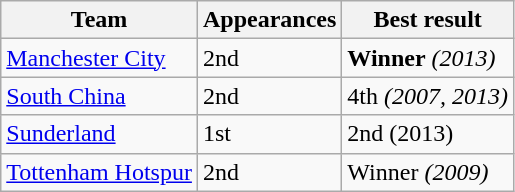<table class="wikitable">
<tr>
<th>Team</th>
<th>Appearances</th>
<th>Best result</th>
</tr>
<tr>
<td> <a href='#'>Manchester City</a></td>
<td>2nd</td>
<td><strong>Winner</strong> <em>(2013)</em></td>
</tr>
<tr>
<td> <a href='#'>South China</a></td>
<td>2nd</td>
<td>4th <em>(2007, 2013)</em></td>
</tr>
<tr>
<td> <a href='#'>Sunderland</a></td>
<td>1st</td>
<td>2nd (2013)</td>
</tr>
<tr>
<td> <a href='#'>Tottenham Hotspur</a></td>
<td>2nd</td>
<td>Winner <em>(2009)</em></td>
</tr>
</table>
